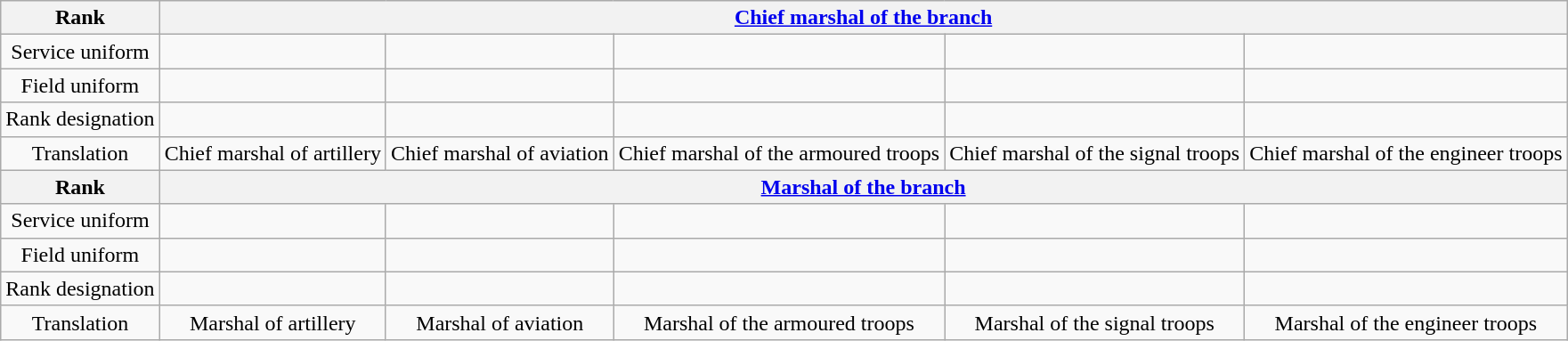<table class="wikitable" style="text-align:center;">
<tr>
<th>Rank</th>
<th colspan=5><a href='#'>Chief marshal of the branch</a></th>
</tr>
<tr>
<td>Service uniform</td>
<td></td>
<td></td>
<td></td>
<td></td>
<td></td>
</tr>
<tr>
<td>Field uniform</td>
<td></td>
<td></td>
<td></td>
<td></td>
<td></td>
</tr>
<tr>
<td>Rank designation</td>
<td><br></td>
<td><br></td>
<td><br></td>
<td><br></td>
<td><br></td>
</tr>
<tr>
<td>Translation</td>
<td>Chief marshal of artillery</td>
<td>Chief marshal of aviation</td>
<td>Chief marshal of the armoured troops</td>
<td>Chief marshal of the signal troops</td>
<td>Chief marshal of the engineer troops</td>
</tr>
<tr>
<th>Rank</th>
<th colspan=5><a href='#'>Marshal of the branch</a></th>
</tr>
<tr>
<td>Service uniform</td>
<td> </td>
<td> </td>
<td> </td>
<td></td>
<td></td>
</tr>
<tr>
<td>Field uniform</td>
<td> </td>
<td> </td>
<td> </td>
<td></td>
<td></td>
</tr>
<tr>
<td>Rank designation</td>
<td><br></td>
<td><br></td>
<td><br></td>
<td><br></td>
<td><br></td>
</tr>
<tr>
<td>Translation</td>
<td>Marshal of artillery</td>
<td>Marshal of aviation</td>
<td>Marshal of the armoured troops</td>
<td>Marshal of the signal troops</td>
<td>Marshal of the engineer troops</td>
</tr>
</table>
